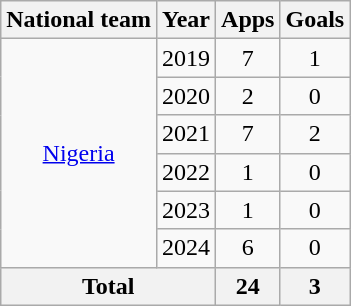<table class="wikitable" style="text-align:center">
<tr>
<th>National team</th>
<th>Year</th>
<th>Apps</th>
<th>Goals</th>
</tr>
<tr>
<td rowspan="6"><a href='#'>Nigeria</a></td>
<td>2019</td>
<td>7</td>
<td>1</td>
</tr>
<tr>
<td>2020</td>
<td>2</td>
<td>0</td>
</tr>
<tr>
<td>2021</td>
<td>7</td>
<td>2</td>
</tr>
<tr>
<td>2022</td>
<td>1</td>
<td>0</td>
</tr>
<tr>
<td>2023</td>
<td>1</td>
<td>0</td>
</tr>
<tr>
<td>2024</td>
<td>6</td>
<td>0</td>
</tr>
<tr>
<th colspan="2">Total</th>
<th>24</th>
<th>3</th>
</tr>
</table>
